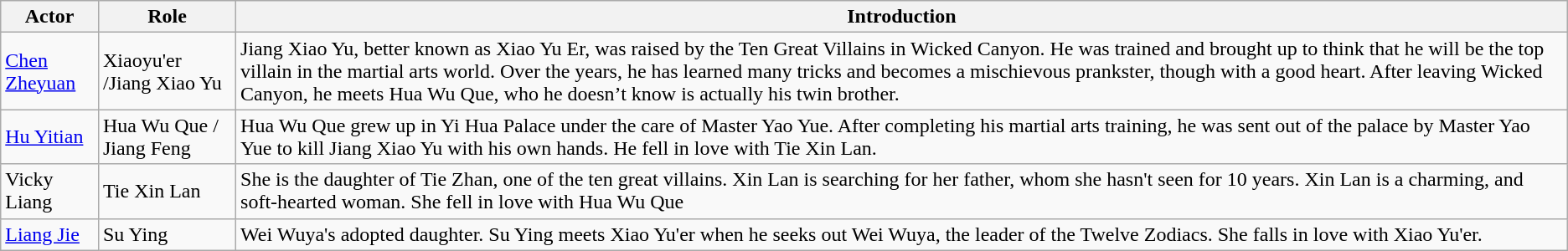<table class="wikitable">
<tr>
<th><strong>Actor</strong></th>
<th><strong>Role</strong></th>
<th><strong>Introduction</strong></th>
</tr>
<tr>
<td><a href='#'>Chen Zheyuan</a></td>
<td>Xiaoyu'er /Jiang Xiao Yu</td>
<td>Jiang Xiao Yu, better known as Xiao Yu Er, was raised by the Ten Great Villains in Wicked Canyon. He was trained and brought up to think that he will be the top villain in the martial arts world. Over the years, he has learned many tricks and becomes a mischievous prankster, though with a good heart. After leaving Wicked Canyon, he meets Hua Wu Que, who he doesn’t know is actually his twin brother.</td>
</tr>
<tr>
<td><a href='#'>Hu Yitian</a></td>
<td>Hua Wu Que / Jiang Feng</td>
<td>Hua Wu Que grew up in Yi Hua Palace under the care of Master Yao Yue. After completing his martial arts training, he was sent out of the palace by Master Yao Yue to kill Jiang Xiao Yu with his own hands. He fell in love with Tie Xin Lan.</td>
</tr>
<tr>
<td>Vicky Liang</td>
<td>Tie Xin Lan</td>
<td>She is the daughter of Tie Zhan, one of the ten great villains. Xin Lan is searching for her father, whom she hasn't seen for 10 years. Xin Lan is a charming, and soft-hearted woman. She fell in love with Hua Wu Que</td>
</tr>
<tr>
<td><a href='#'>Liang Jie</a></td>
<td>Su Ying</td>
<td>Wei Wuya's adopted daughter. Su Ying meets Xiao Yu'er when he seeks out Wei Wuya, the leader of the Twelve Zodiacs. She falls in love with Xiao Yu'er.</td>
</tr>
</table>
